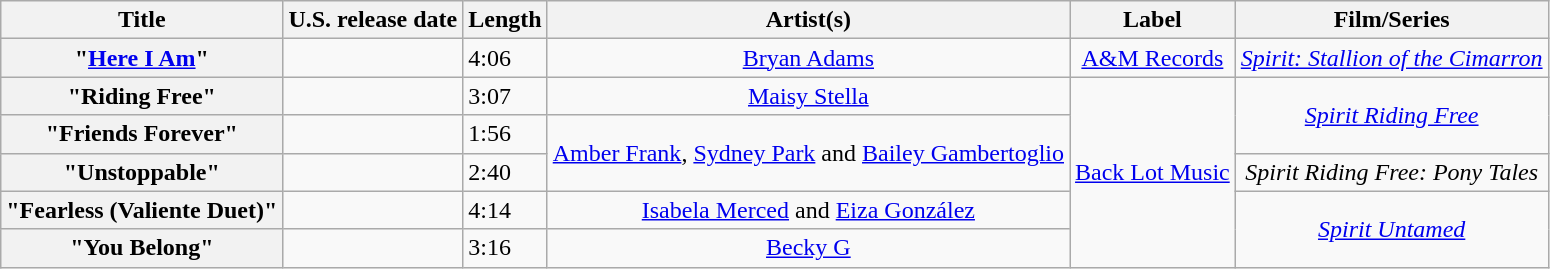<table class="wikitable plainrowheaders">
<tr>
<th scope="col">Title</th>
<th scope="col">U.S. release date</th>
<th scope="col">Length</th>
<th scope="col">Artist(s)</th>
<th scope="col">Label</th>
<th scope="col">Film/Series</th>
</tr>
<tr>
<th scope="row">"<a href='#'>Here I Am</a>"</th>
<td></td>
<td>4:06</td>
<td style="text-align: center;"><a href='#'>Bryan Adams</a></td>
<td style="text-align: center;"><a href='#'>A&M Records</a></td>
<td style="text-align: center;"><em><a href='#'>Spirit: Stallion of the Cimarron</a></em></td>
</tr>
<tr>
<th scope="row">"Riding Free"</th>
<td></td>
<td>3:07</td>
<td style="text-align: center;"><a href='#'>Maisy Stella</a></td>
<td rowspan="5" style="text-align: center;"><a href='#'>Back Lot Music</a></td>
<td rowspan="2" style="text-align: center;"><em><a href='#'>Spirit Riding Free</a></em></td>
</tr>
<tr>
<th scope="row">"Friends Forever"</th>
<td></td>
<td>1:56</td>
<td rowspan="2" style="text-align: center;"><a href='#'>Amber Frank</a>, <a href='#'>Sydney Park</a> and <a href='#'>Bailey Gambertoglio</a></td>
</tr>
<tr>
<th scope="row">"Unstoppable"</th>
<td></td>
<td>2:40</td>
<td style="text-align: center;"><em>Spirit Riding Free: Pony Tales</em></td>
</tr>
<tr>
<th scope="row">"Fearless (Valiente Duet)"</th>
<td></td>
<td>4:14</td>
<td style="text-align: center;"><a href='#'>Isabela Merced</a> and <a href='#'>Eiza González</a></td>
<td rowspan="2" style="text-align: center;"><em><a href='#'>Spirit Untamed</a></em></td>
</tr>
<tr>
<th scope="row">"You Belong"</th>
<td></td>
<td>3:16</td>
<td style="text-align: center;"><a href='#'>Becky G</a></td>
</tr>
</table>
